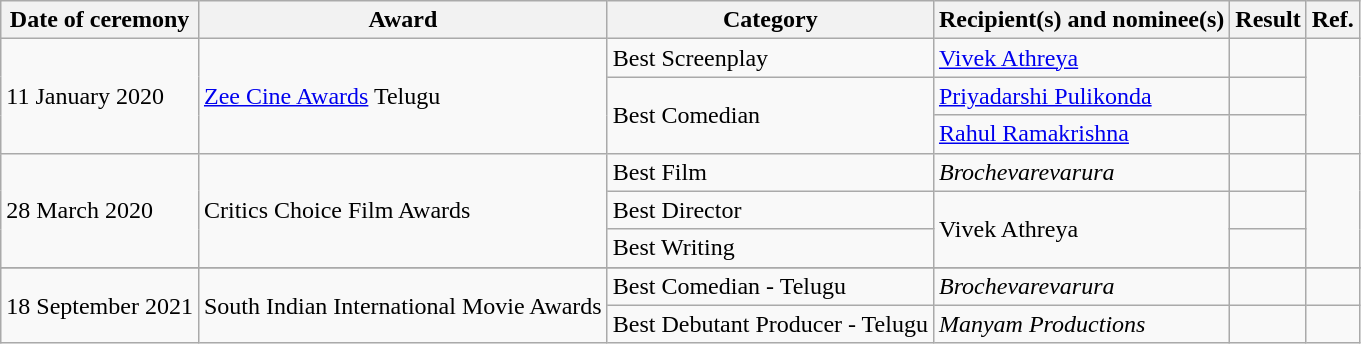<table class="wikitable sortable">
<tr>
<th>Date of ceremony</th>
<th>Award</th>
<th>Category</th>
<th>Recipient(s) and nominee(s)</th>
<th>Result</th>
<th>Ref.</th>
</tr>
<tr>
<td rowspan="3">11 January 2020</td>
<td rowspan="3"><a href='#'>Zee Cine Awards</a> Telugu</td>
<td>Best Screenplay</td>
<td><a href='#'>Vivek Athreya</a></td>
<td></td>
<td rowspan="3"></td>
</tr>
<tr>
<td rowspan="2">Best Comedian</td>
<td><a href='#'>Priyadarshi Pulikonda</a></td>
<td></td>
</tr>
<tr>
<td><a href='#'>Rahul Ramakrishna</a></td>
<td></td>
</tr>
<tr>
<td rowspan="3">28 March 2020</td>
<td rowspan="3">Critics Choice Film Awards</td>
<td>Best Film</td>
<td><em>Brochevarevarura</em></td>
<td></td>
<td rowspan="3"><br></td>
</tr>
<tr>
<td>Best Director</td>
<td rowspan="2">Vivek Athreya</td>
<td></td>
</tr>
<tr>
<td>Best Writing</td>
<td></td>
</tr>
<tr>
</tr>
<tr>
<td rowspan="2">18 September 2021</td>
<td rowspan="2">South Indian International Movie Awards</td>
<td>Best Comedian - Telugu</td>
<td><em>Brochevarevarura</em></td>
<td></td>
<td></td>
</tr>
<tr>
<td>Best Debutant Producer - Telugu</td>
<td><em>Manyam Productions</em></td>
<td></td>
<td></td>
</tr>
</table>
